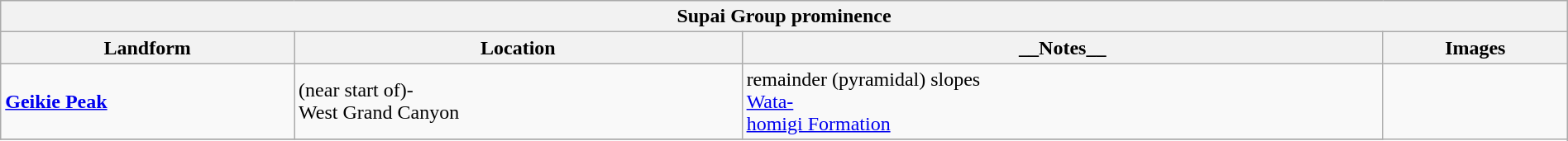<table class="wikitable" align="center" width="100%">
<tr>
<th colspan="5" align="center"><strong>Supai Group prominence</strong></th>
</tr>
<tr>
<th>Landform</th>
<th>Location</th>
<th>__Notes__</th>
<th>Images</th>
</tr>
<tr>
<td><strong><a href='#'>Geikie Peak</a></strong></td>
<td>(near start of)-<br>West Grand Canyon</td>
<td>remainder (pyramidal) slopes<br><a href='#'>Wata-</a> <br><a href='#'>homigi Formation</a></td>
<td rowspan="99"><br></td>
</tr>
<tr>
</tr>
</table>
